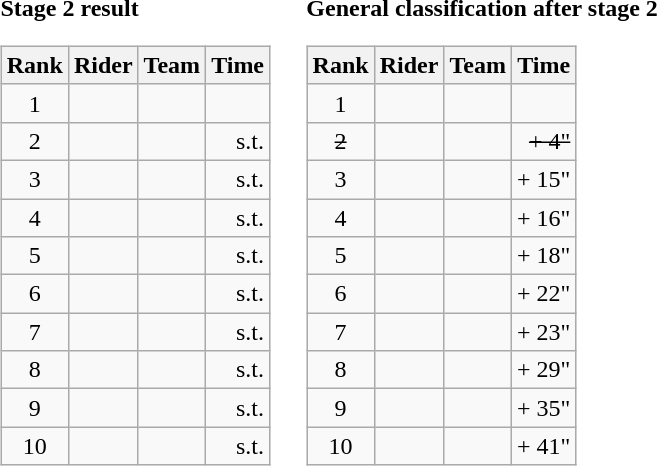<table>
<tr>
<td><strong>Stage 2 result</strong><br><table class="wikitable">
<tr>
<th scope="col">Rank</th>
<th scope="col">Rider</th>
<th scope="col">Team</th>
<th scope="col">Time</th>
</tr>
<tr>
<td style="text-align:center;">1</td>
<td></td>
<td></td>
<td style="text-align:right;"></td>
</tr>
<tr>
<td style="text-align:center;">2</td>
<td></td>
<td></td>
<td style="text-align:right;">s.t.</td>
</tr>
<tr>
<td style="text-align:center;">3</td>
<td></td>
<td></td>
<td style="text-align:right;">s.t.</td>
</tr>
<tr>
<td style="text-align:center;">4</td>
<td></td>
<td></td>
<td style="text-align:right;">s.t.</td>
</tr>
<tr>
<td style="text-align:center;">5</td>
<td></td>
<td></td>
<td style="text-align:right;">s.t.</td>
</tr>
<tr>
<td style="text-align:center;">6</td>
<td></td>
<td></td>
<td style="text-align:right;">s.t.</td>
</tr>
<tr>
<td style="text-align:center;">7</td>
<td></td>
<td></td>
<td style="text-align:right;">s.t.</td>
</tr>
<tr>
<td style="text-align:center;">8</td>
<td></td>
<td></td>
<td style="text-align:right;">s.t.</td>
</tr>
<tr>
<td style="text-align:center;">9</td>
<td></td>
<td></td>
<td style="text-align:right;">s.t.</td>
</tr>
<tr>
<td style="text-align:center;">10</td>
<td></td>
<td></td>
<td style="text-align:right;">s.t.</td>
</tr>
</table>
</td>
<td></td>
<td><strong>General classification after stage 2</strong><br><table class="wikitable">
<tr>
<th scope="col">Rank</th>
<th scope="col">Rider</th>
<th scope="col">Team</th>
<th scope="col">Time</th>
</tr>
<tr>
<td style="text-align:center;">1</td>
<td> </td>
<td></td>
<td style="text-align:right;"></td>
</tr>
<tr>
<td style="text-align:center;"><del>2</del></td>
<td><del></del></td>
<td><del></del></td>
<td style="text-align:right;"><del>+ 4"</del></td>
</tr>
<tr>
<td style="text-align:center;">3</td>
<td></td>
<td></td>
<td style="text-align:right;">+ 15"</td>
</tr>
<tr>
<td style="text-align:center;">4</td>
<td></td>
<td></td>
<td style="text-align:right;">+ 16"</td>
</tr>
<tr>
<td style="text-align:center;">5</td>
<td></td>
<td></td>
<td style="text-align:right;">+ 18"</td>
</tr>
<tr>
<td style="text-align:center;">6</td>
<td></td>
<td></td>
<td style="text-align:right;">+ 22"</td>
</tr>
<tr>
<td style="text-align:center;">7</td>
<td></td>
<td></td>
<td style="text-align:right;">+ 23"</td>
</tr>
<tr>
<td style="text-align:center;">8</td>
<td></td>
<td></td>
<td style="text-align:right;">+ 29"</td>
</tr>
<tr>
<td style="text-align:center;">9</td>
<td></td>
<td></td>
<td style="text-align:right;">+ 35"</td>
</tr>
<tr>
<td style="text-align:center;">10</td>
<td></td>
<td></td>
<td style="text-align:right;">+ 41"</td>
</tr>
</table>
</td>
</tr>
</table>
